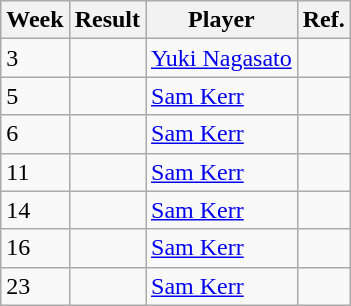<table class=wikitable>
<tr>
<th>Week</th>
<th>Result</th>
<th>Player</th>
<th>Ref.</th>
</tr>
<tr>
<td>3</td>
<td></td>
<td> <a href='#'>Yuki Nagasato</a></td>
<td></td>
</tr>
<tr>
<td>5</td>
<td></td>
<td> <a href='#'>Sam Kerr</a></td>
<td></td>
</tr>
<tr>
<td>6</td>
<td></td>
<td> <a href='#'>Sam Kerr</a></td>
<td></td>
</tr>
<tr>
<td>11</td>
<td></td>
<td> <a href='#'>Sam Kerr</a></td>
<td></td>
</tr>
<tr>
<td>14</td>
<td></td>
<td> <a href='#'>Sam Kerr</a></td>
<td></td>
</tr>
<tr>
<td>16</td>
<td></td>
<td> <a href='#'>Sam Kerr</a></td>
<td></td>
</tr>
<tr>
<td>23</td>
<td></td>
<td> <a href='#'>Sam Kerr</a></td>
<td></td>
</tr>
</table>
